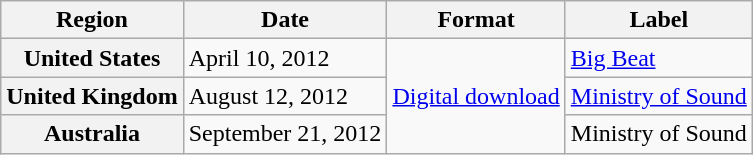<table class="wikitable plainrowheaders">
<tr>
<th>Region</th>
<th>Date</th>
<th>Format</th>
<th>Label</th>
</tr>
<tr>
<th scope="row">United States</th>
<td>April 10, 2012</td>
<td rowspan="3"><a href='#'>Digital download</a></td>
<td><a href='#'>Big Beat</a></td>
</tr>
<tr>
<th scope="row">United Kingdom</th>
<td>August 12, 2012</td>
<td><a href='#'>Ministry of Sound</a></td>
</tr>
<tr>
<th scope="row">Australia</th>
<td>September 21, 2012</td>
<td>Ministry of Sound</td>
</tr>
</table>
